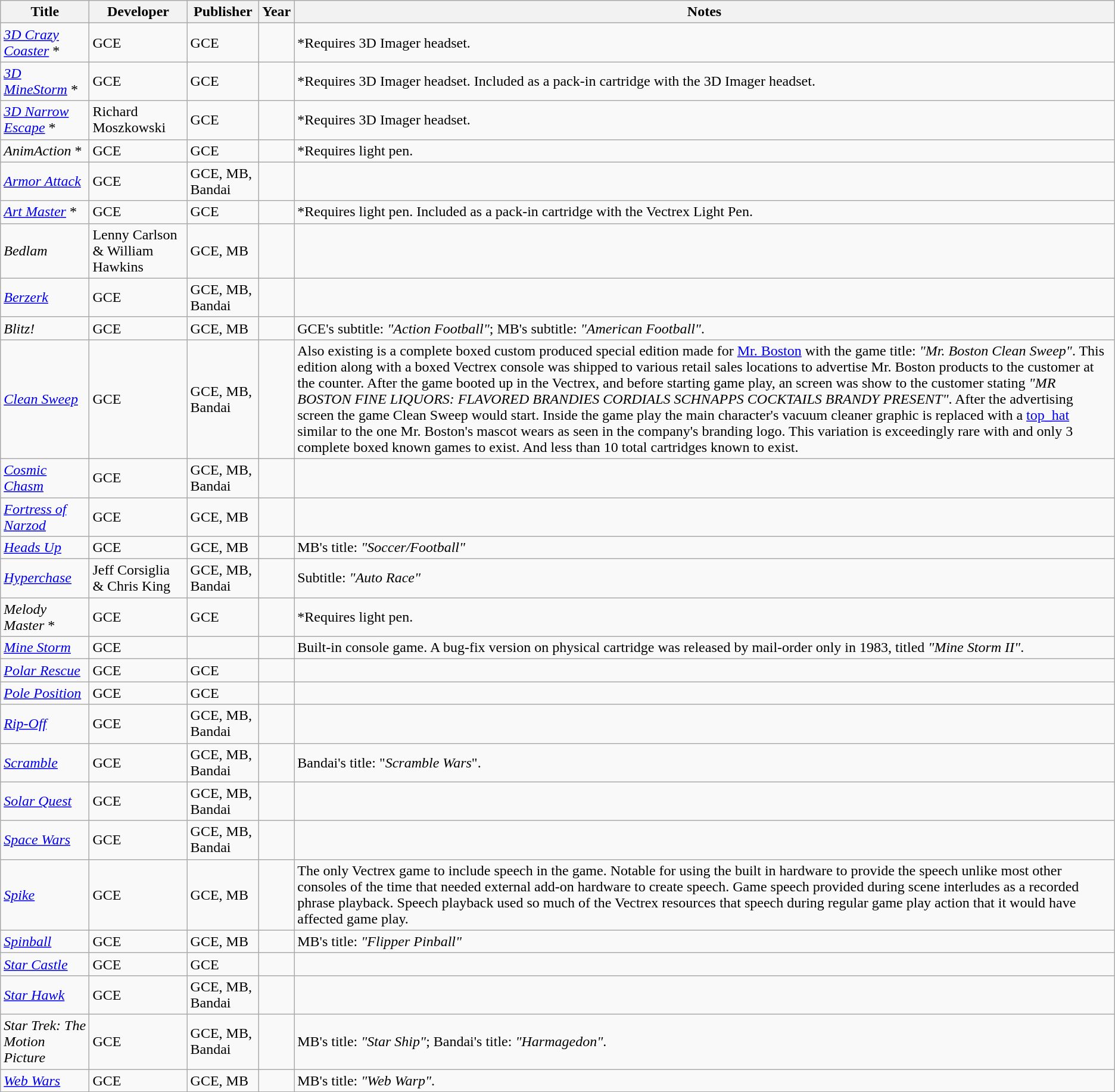<table class="wikitable sortable">
<tr>
<th>Title</th>
<th>Developer</th>
<th>Publisher</th>
<th>Year</th>
<th class="unsortable">Notes</th>
</tr>
<tr id="0.E2.80.939">
<td><em><a href='#'>3D Crazy Coaster</a></em> *</td>
<td>GCE</td>
<td>GCE</td>
<td></td>
<td>*Requires 3D Imager headset.</td>
</tr>
<tr>
<td><em><a href='#'>3D MineStorm</a></em> *</td>
<td>GCE</td>
<td>GCE</td>
<td></td>
<td>*Requires 3D Imager headset. Included as a pack-in cartridge with the 3D Imager headset.</td>
</tr>
<tr>
<td><em><a href='#'>3D Narrow Escape</a></em> *</td>
<td>Richard Moszkowski</td>
<td>GCE</td>
<td></td>
<td>*Requires 3D Imager headset.</td>
</tr>
<tr>
<td><em>AnimAction</em> *</td>
<td>GCE</td>
<td>GCE</td>
<td></td>
<td>*Requires light pen.</td>
</tr>
<tr>
<td><em><a href='#'>Armor Attack</a></em></td>
<td>GCE</td>
<td>GCE, MB, Bandai</td>
<td></td>
<td></td>
</tr>
<tr>
<td><em><a href='#'>Art Master</a></em> *</td>
<td>GCE</td>
<td>GCE</td>
<td></td>
<td>*Requires light pen. Included as a pack-in cartridge with the Vectrex Light Pen.</td>
</tr>
<tr>
<td><em>Bedlam</em></td>
<td>Lenny Carlson & William Hawkins</td>
<td>GCE, MB</td>
<td></td>
<td></td>
</tr>
<tr>
<td><em><a href='#'>Berzerk</a></em></td>
<td>GCE</td>
<td>GCE, MB, Bandai</td>
<td></td>
<td></td>
</tr>
<tr>
<td><em>Blitz!</em></td>
<td>GCE</td>
<td>GCE, MB</td>
<td></td>
<td>GCE's subtitle: <em>"Action Football"</em>; MB's subtitle: <em>"American Football"</em>.</td>
</tr>
<tr>
<td><em><a href='#'>Clean Sweep</a></em></td>
<td>GCE</td>
<td>GCE, MB, Bandai</td>
<td></td>
<td>Also existing is a complete boxed custom produced special edition made for <a href='#'>Mr. Boston</a> with the game  title: <em>"Mr. Boston Clean Sweep"</em>. This edition along with a boxed Vectrex console was shipped to various retail sales locations to advertise Mr. Boston products to the customer at the counter. After the game booted up in the Vectrex, and before starting game play, an screen was show to the customer stating <em>"MR BOSTON FINE LIQUORS: FLAVORED BRANDIES CORDIALS SCHNAPPS COCKTAILS BRANDY PRESENT"</em>. After the advertising screen the game Clean Sweep would start. Inside the game play the main character's vacuum cleaner graphic is replaced with a <a href='#'>top_hat</a> similar to the one Mr. Boston's mascot wears as seen in the company's branding logo. This variation is exceedingly rare with and only 3 complete boxed known games to exist. And less than 10 total cartridges known to exist.</td>
</tr>
<tr>
<td><em><a href='#'>Cosmic Chasm</a></em></td>
<td>GCE</td>
<td>GCE, MB, Bandai</td>
<td></td>
<td></td>
</tr>
<tr>
<td><em><a href='#'>Fortress of Narzod</a></em></td>
<td>GCE</td>
<td>GCE, MB</td>
<td></td>
<td></td>
</tr>
<tr>
<td><em><a href='#'>Heads Up</a></em></td>
<td>GCE</td>
<td>GCE, MB</td>
<td></td>
<td>MB's title: <em>"Soccer/Football"</em></td>
</tr>
<tr>
<td><em><a href='#'>Hyperchase</a></em></td>
<td>Jeff Corsiglia & Chris King</td>
<td>GCE, MB, Bandai</td>
<td></td>
<td>Subtitle: <em>"Auto Race"</em></td>
</tr>
<tr>
<td><em>Melody Master</em> *</td>
<td>GCE</td>
<td>GCE</td>
<td></td>
<td>*Requires light pen.</td>
</tr>
<tr>
<td><em><a href='#'>Mine Storm</a></em></td>
<td>GCE</td>
<td></td>
<td></td>
<td>Built-in console game. A bug-fix version on physical cartridge was released by mail-order only in 1983, titled <em>"Mine Storm II"</em>.</td>
</tr>
<tr>
<td><em><a href='#'>Polar Rescue</a></em></td>
<td>GCE</td>
<td>GCE</td>
<td></td>
<td></td>
</tr>
<tr>
<td><em><a href='#'>Pole Position</a></em></td>
<td>GCE</td>
<td>GCE</td>
<td></td>
<td></td>
</tr>
<tr>
<td><em><a href='#'>Rip-Off</a></em></td>
<td>GCE</td>
<td>GCE, MB, Bandai</td>
<td></td>
<td></td>
</tr>
<tr>
<td><em><a href='#'>Scramble</a></em></td>
<td>GCE</td>
<td>GCE, MB, Bandai</td>
<td></td>
<td>Bandai's title: "<em>Scramble Wars</em>".</td>
</tr>
<tr>
<td><em><a href='#'>Solar Quest</a></em></td>
<td>GCE</td>
<td>GCE, MB, Bandai</td>
<td></td>
<td></td>
</tr>
<tr>
<td><em><a href='#'>Space Wars</a></em></td>
<td>GCE</td>
<td>GCE, MB, Bandai</td>
<td></td>
<td></td>
</tr>
<tr>
<td><em><a href='#'>Spike</a></em></td>
<td>GCE</td>
<td>GCE, MB</td>
<td></td>
<td>The only Vectrex game to include speech in the game. Notable for using the built in hardware to provide the speech unlike most other consoles of the time that needed external add-on hardware to create speech. Game speech provided during scene interludes as a recorded phrase playback. Speech playback used so much of the Vectrex resources that speech during regular game play action that it would have affected game play.</td>
</tr>
<tr>
<td><em><a href='#'>Spinball</a></em></td>
<td>GCE</td>
<td>GCE, MB</td>
<td></td>
<td>MB's title: <em>"Flipper Pinball"</em></td>
</tr>
<tr>
<td><em><a href='#'>Star Castle</a></em></td>
<td>GCE</td>
<td>GCE</td>
<td></td>
<td></td>
</tr>
<tr>
<td><em><a href='#'>Star Hawk</a></em></td>
<td>GCE</td>
<td>GCE, MB, Bandai</td>
<td></td>
<td></td>
</tr>
<tr>
<td><em>Star Trek: The Motion Picture</em></td>
<td>GCE</td>
<td>GCE, MB, Bandai</td>
<td></td>
<td>MB's title: <em>"Star Ship"</em>; Bandai's title: <em>"Harmagedon"</em>.</td>
</tr>
<tr>
<td><em><a href='#'>Web Wars</a></em></td>
<td>GCE</td>
<td>GCE, MB</td>
<td></td>
<td>MB's title: <em>"Web Warp"</em>.</td>
</tr>
</table>
